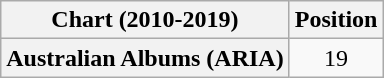<table class="wikitable plainrowheaders" style="text-align:center">
<tr>
<th scope="col">Chart (2010-2019)</th>
<th scope="col">Position</th>
</tr>
<tr>
<th scope="row">Australian Albums (ARIA)</th>
<td>19</td>
</tr>
</table>
